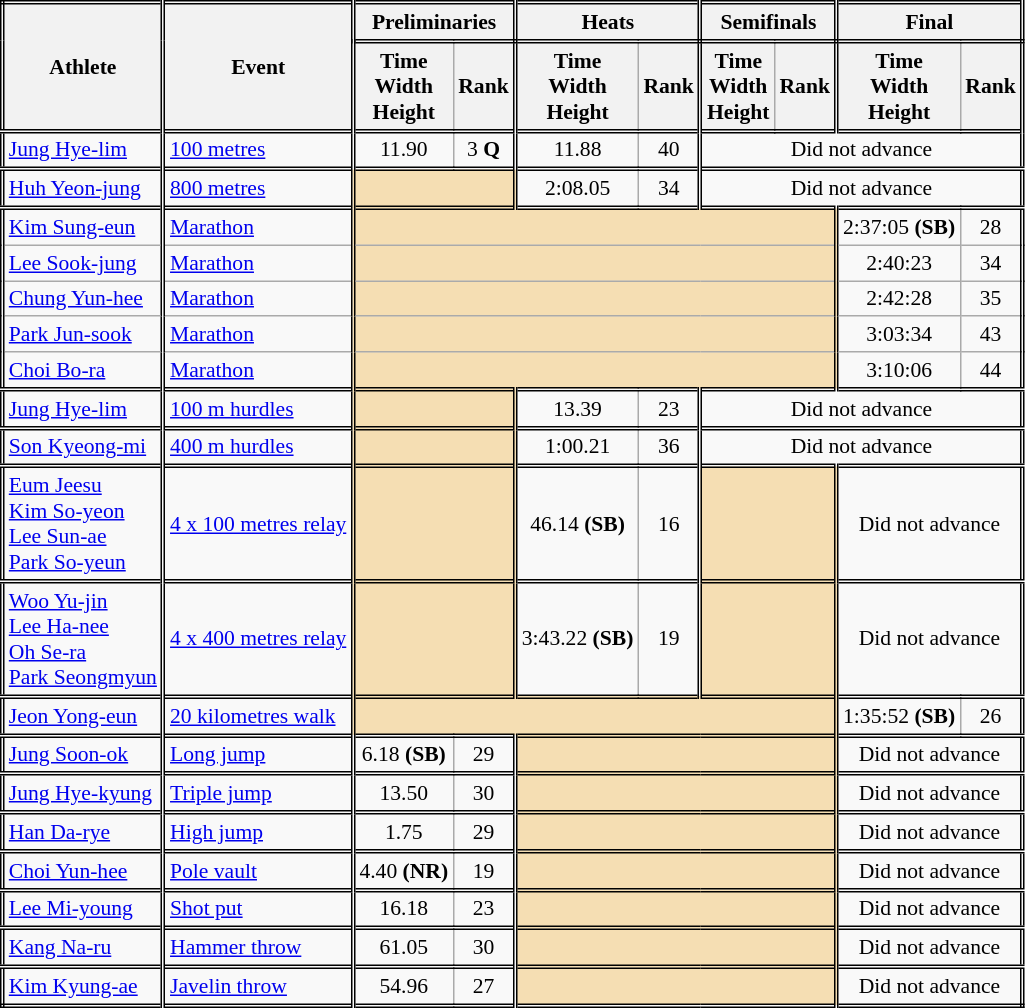<table class=wikitable style="font-size:90%; border: double;">
<tr>
<th rowspan="2" style="border-right:double">Athlete</th>
<th rowspan="2" style="border-right:double">Event</th>
<th colspan="2" style="border-right:double; border-bottom:double;">Preliminaries</th>
<th colspan="2" style="border-right:double; border-bottom:double;">Heats</th>
<th colspan="2" style="border-right:double; border-bottom:double;">Semifinals</th>
<th colspan="2" style="border-right:double; border-bottom:double;">Final</th>
</tr>
<tr>
<th>Time<br>Width<br>Height</th>
<th style="border-right:double">Rank</th>
<th>Time<br>Width<br>Height</th>
<th style="border-right:double">Rank</th>
<th>Time<br>Width<br>Height</th>
<th style="border-right:double">Rank</th>
<th>Time<br>Width<br>Height</th>
<th style="border-right:double">Rank</th>
</tr>
<tr style="border-top: double;">
<td style="border-right:double"><a href='#'>Jung Hye-lim</a></td>
<td style="border-right:double"><a href='#'>100 metres</a></td>
<td align=center>11.90</td>
<td align=center style="border-right:double">3 <strong>Q</strong></td>
<td align=center>11.88</td>
<td align=center style="border-right:double">40</td>
<td align=center colspan=4>Did not advance</td>
</tr>
<tr style="border-top: double;">
<td style="border-right:double"><a href='#'>Huh Yeon-jung</a></td>
<td style="border-right:double"><a href='#'>800 metres</a></td>
<td style="border-right:double" colspan= 2 bgcolor="wheat"></td>
<td align=center>2:08.05</td>
<td align=center style="border-right:double">34</td>
<td align=center colspan=4>Did not advance</td>
</tr>
<tr style="border-top: double;">
<td style="border-right:double"><a href='#'>Kim Sung-eun</a></td>
<td style="border-right:double"><a href='#'>Marathon</a></td>
<td style="border-right:double" colspan= 6 bgcolor="wheat"></td>
<td align=center>2:37:05 <strong>(SB)</strong></td>
<td align=center>28</td>
</tr>
<tr>
<td style="border-right:double"><a href='#'>Lee Sook-jung</a></td>
<td style="border-right:double"><a href='#'>Marathon</a></td>
<td style="border-right:double" colspan= 6 bgcolor="wheat"></td>
<td align=center>2:40:23</td>
<td align=center>34</td>
</tr>
<tr>
<td style="border-right:double"><a href='#'>Chung Yun-hee</a></td>
<td style="border-right:double"><a href='#'>Marathon</a></td>
<td style="border-right:double" colspan= 6 bgcolor="wheat"></td>
<td align=center>2:42:28</td>
<td align=center>35</td>
</tr>
<tr>
<td style="border-right:double"><a href='#'>Park Jun-sook</a></td>
<td style="border-right:double"><a href='#'>Marathon</a></td>
<td style="border-right:double" colspan= 6 bgcolor="wheat"></td>
<td align=center>3:03:34</td>
<td align=center>43</td>
</tr>
<tr>
<td style="border-right:double"><a href='#'>Choi Bo-ra</a></td>
<td style="border-right:double"><a href='#'>Marathon</a></td>
<td style="border-right:double" colspan= 6 bgcolor="wheat"></td>
<td align=center>3:10:06</td>
<td align=center>44</td>
</tr>
<tr style="border-top: double;">
<td style="border-right:double"><a href='#'>Jung Hye-lim</a></td>
<td style="border-right:double"><a href='#'>100 m hurdles</a></td>
<td style="border-right:double" colspan= 2 bgcolor="wheat"></td>
<td align=center>13.39</td>
<td align=center style="border-right:double">23</td>
<td align=center colspan=4>Did not advance</td>
</tr>
<tr style="border-top: double;">
<td style="border-right:double"><a href='#'>Son Kyeong-mi</a></td>
<td style="border-right:double"><a href='#'>400 m hurdles</a></td>
<td style="border-right:double" colspan= 2 bgcolor="wheat"></td>
<td align=center>1:00.21</td>
<td style="border-right:double" align=center>36</td>
<td align=center colspan=4>Did not advance</td>
</tr>
<tr style="border-top: double;">
<td style="border-right:double"><a href='#'>Eum Jeesu</a><br><a href='#'>Kim So-yeon</a><br><a href='#'>Lee Sun-ae</a><br><a href='#'>Park So-yeun</a><br></td>
<td style="border-right:double"><a href='#'>4 x 100 metres relay</a></td>
<td style="border-right:double" colspan= 2 bgcolor="wheat"></td>
<td align=center>46.14 <strong>(SB)</strong></td>
<td align=center style="border-right:double">16</td>
<td style="border-right:double" colspan= 2 bgcolor="wheat"></td>
<td align=center colspan=2>Did not advance</td>
</tr>
<tr style="border-top: double;">
<td style="border-right:double"><a href='#'>Woo Yu-jin</a><br><a href='#'>Lee Ha-nee</a><br><a href='#'>Oh Se-ra</a><br><a href='#'>Park Seongmyun</a><br></td>
<td style="border-right:double"><a href='#'>4 x 400 metres relay</a></td>
<td style="border-right:double" colspan= 2 bgcolor="wheat"></td>
<td align=center>3:43.22 <strong>(SB)</strong></td>
<td align=center style="border-right:double">19</td>
<td style="border-right:double" colspan= 2 bgcolor="wheat"></td>
<td align=center colspan=2>Did not advance</td>
</tr>
<tr style="border-top: double;">
<td style="border-right:double"><a href='#'>Jeon Yong-eun</a></td>
<td style="border-right:double"><a href='#'>20 kilometres walk</a></td>
<td style="border-right:double" colspan= 6 bgcolor="wheat"></td>
<td align=center>1:35:52 <strong>(SB)</strong></td>
<td align=center>26</td>
</tr>
<tr style="border-top: double;">
<td style="border-right:double"><a href='#'>Jung Soon-ok</a></td>
<td style="border-right:double"><a href='#'>Long jump</a></td>
<td align=center>6.18 <strong>(SB)</strong></td>
<td align=center style="border-right:double">29</td>
<td style="border-right:double" colspan= 4 bgcolor="wheat"></td>
<td align=center colspan= 2>Did not advance</td>
</tr>
<tr style="border-top: double;">
<td style="border-right:double"><a href='#'>Jung Hye-kyung</a></td>
<td style="border-right:double"><a href='#'>Triple jump</a></td>
<td align=center>13.50</td>
<td align=center style="border-right:double">30</td>
<td style="border-right:double" colspan= 4 bgcolor="wheat"></td>
<td colspan="2" align=center>Did not advance</td>
</tr>
<tr style="border-top: double;">
<td style="border-right:double"><a href='#'>Han Da-rye</a></td>
<td style="border-right:double"><a href='#'>High jump</a></td>
<td align=center>1.75</td>
<td align=center style="border-right:double">29</td>
<td style="border-right:double" colspan= 4 bgcolor="wheat"></td>
<td colspan="2" align=center>Did not advance</td>
</tr>
<tr style="border-top: double;">
<td style="border-right:double"><a href='#'>Choi Yun-hee</a></td>
<td style="border-right:double"><a href='#'>Pole vault</a></td>
<td align=center>4.40 <strong>(NR)</strong></td>
<td align=center style="border-right:double">19</td>
<td style="border-right:double" colspan= 4 bgcolor="wheat"></td>
<td align=center colspan=2>Did not advance</td>
</tr>
<tr style="border-top: double;">
<td style="border-right:double"><a href='#'>Lee Mi-young</a></td>
<td style="border-right:double"><a href='#'>Shot put</a></td>
<td align=center>16.18</td>
<td align=center style="border-right:double">23</td>
<td style="border-right:double" colspan= 4 bgcolor="wheat"></td>
<td align=center colspan=2>Did not advance</td>
</tr>
<tr style="border-top: double;">
<td style="border-right:double"><a href='#'>Kang Na-ru</a></td>
<td style="border-right:double"><a href='#'>Hammer throw</a></td>
<td align=center>61.05</td>
<td align=center style="border-right:double">30</td>
<td style="border-right:double" colspan= 4 bgcolor="wheat"></td>
<td align=center colspan=2>Did not advance</td>
</tr>
<tr style="border-top: double;">
<td style="border-right:double"><a href='#'>Kim Kyung-ae</a></td>
<td style="border-right:double"><a href='#'>Javelin throw</a></td>
<td align=center>54.96</td>
<td align=center style="border-right:double">27</td>
<td style="border-right:double" colspan= 4 bgcolor="wheat"></td>
<td colspan="2" align=center>Did not advance</td>
</tr>
</table>
